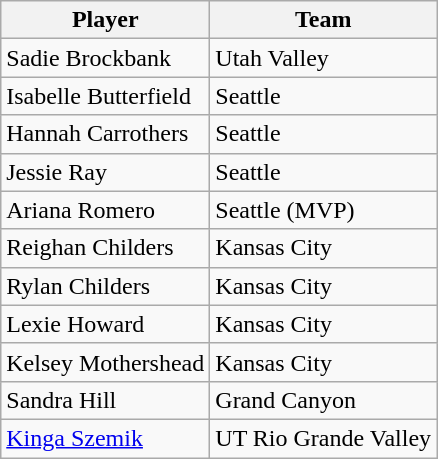<table class="wikitable">
<tr>
<th>Player</th>
<th>Team</th>
</tr>
<tr>
<td>Sadie Brockbank</td>
<td>Utah Valley</td>
</tr>
<tr>
<td>Isabelle Butterfield</td>
<td>Seattle</td>
</tr>
<tr>
<td>Hannah Carrothers</td>
<td>Seattle</td>
</tr>
<tr>
<td>Jessie Ray</td>
<td>Seattle</td>
</tr>
<tr>
<td>Ariana Romero</td>
<td>Seattle (MVP)</td>
</tr>
<tr>
<td>Reighan Childers</td>
<td>Kansas City</td>
</tr>
<tr>
<td>Rylan Childers</td>
<td>Kansas City</td>
</tr>
<tr>
<td>Lexie Howard</td>
<td>Kansas City</td>
</tr>
<tr>
<td>Kelsey Mothershead</td>
<td>Kansas City</td>
</tr>
<tr>
<td>Sandra Hill</td>
<td>Grand Canyon</td>
</tr>
<tr>
<td><a href='#'>Kinga Szemik</a></td>
<td>UT Rio Grande Valley</td>
</tr>
</table>
